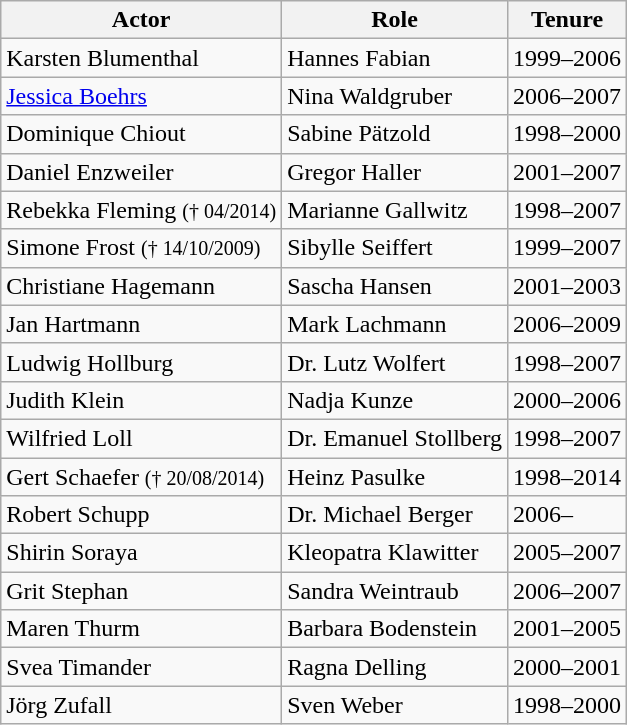<table class="wikitable">
<tr>
<th>Actor</th>
<th>Role</th>
<th>Tenure</th>
</tr>
<tr>
<td>Karsten Blumenthal</td>
<td>Hannes Fabian</td>
<td>1999–2006</td>
</tr>
<tr>
<td><a href='#'>Jessica Boehrs</a></td>
<td>Nina Waldgruber</td>
<td>2006–2007</td>
</tr>
<tr>
<td>Dominique Chiout</td>
<td>Sabine Pätzold</td>
<td>1998–2000</td>
</tr>
<tr>
<td>Daniel Enzweiler</td>
<td>Gregor Haller</td>
<td>2001–2007</td>
</tr>
<tr>
<td>Rebekka Fleming <small>(† 04/2014)</small></td>
<td>Marianne Gallwitz</td>
<td>1998–2007</td>
</tr>
<tr>
<td>Simone Frost <small>(† 14/10/2009)</small></td>
<td>Sibylle Seiffert</td>
<td>1999–2007</td>
</tr>
<tr>
<td>Christiane Hagemann</td>
<td>Sascha Hansen</td>
<td>2001–2003</td>
</tr>
<tr>
<td>Jan Hartmann</td>
<td>Mark Lachmann</td>
<td>2006–2009</td>
</tr>
<tr>
<td>Ludwig Hollburg</td>
<td>Dr. Lutz Wolfert</td>
<td>1998–2007</td>
</tr>
<tr>
<td>Judith Klein</td>
<td>Nadja Kunze</td>
<td>2000–2006</td>
</tr>
<tr>
<td>Wilfried Loll</td>
<td>Dr. Emanuel Stollberg</td>
<td>1998–2007</td>
</tr>
<tr>
<td>Gert Schaefer <small>(† 20/08/2014)</small></td>
<td>Heinz Pasulke</td>
<td>1998–2014</td>
</tr>
<tr>
<td>Robert Schupp</td>
<td>Dr. Michael Berger</td>
<td>2006–</td>
</tr>
<tr>
<td>Shirin Soraya</td>
<td>Kleopatra Klawitter</td>
<td>2005–2007</td>
</tr>
<tr>
<td>Grit Stephan</td>
<td>Sandra Weintraub</td>
<td>2006–2007</td>
</tr>
<tr>
<td>Maren Thurm</td>
<td>Barbara Bodenstein</td>
<td>2001–2005</td>
</tr>
<tr>
<td>Svea Timander</td>
<td>Ragna Delling</td>
<td>2000–2001</td>
</tr>
<tr>
<td>Jörg Zufall</td>
<td>Sven Weber</td>
<td>1998–2000</td>
</tr>
</table>
